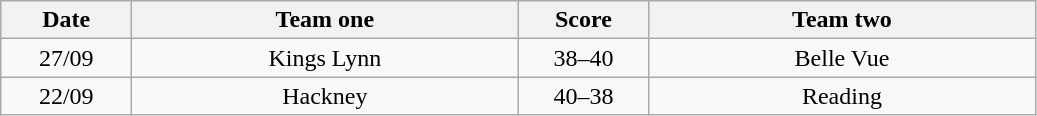<table class="wikitable" style="text-align: center">
<tr>
<th width=80>Date</th>
<th width=250>Team one</th>
<th width=80>Score</th>
<th width=250>Team two</th>
</tr>
<tr>
<td>27/09</td>
<td>Kings Lynn</td>
<td>38–40</td>
<td>Belle Vue</td>
</tr>
<tr>
<td>22/09</td>
<td>Hackney</td>
<td>40–38</td>
<td>Reading</td>
</tr>
</table>
